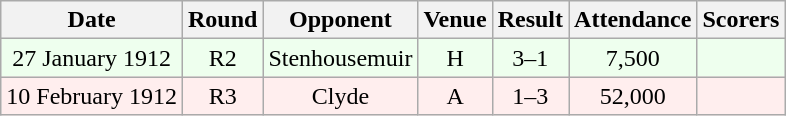<table class="wikitable sortable" style="font-size:100%; text-align:center">
<tr>
<th>Date</th>
<th>Round</th>
<th>Opponent</th>
<th>Venue</th>
<th>Result</th>
<th>Attendance</th>
<th>Scorers</th>
</tr>
<tr bgcolor = "#EEFFEE">
<td>27 January 1912</td>
<td>R2</td>
<td>Stenhousemuir</td>
<td>H</td>
<td>3–1</td>
<td>7,500</td>
<td></td>
</tr>
<tr bgcolor = "#FFEEEE">
<td>10 February 1912</td>
<td>R3</td>
<td>Clyde</td>
<td>A</td>
<td>1–3</td>
<td>52,000</td>
<td></td>
</tr>
</table>
